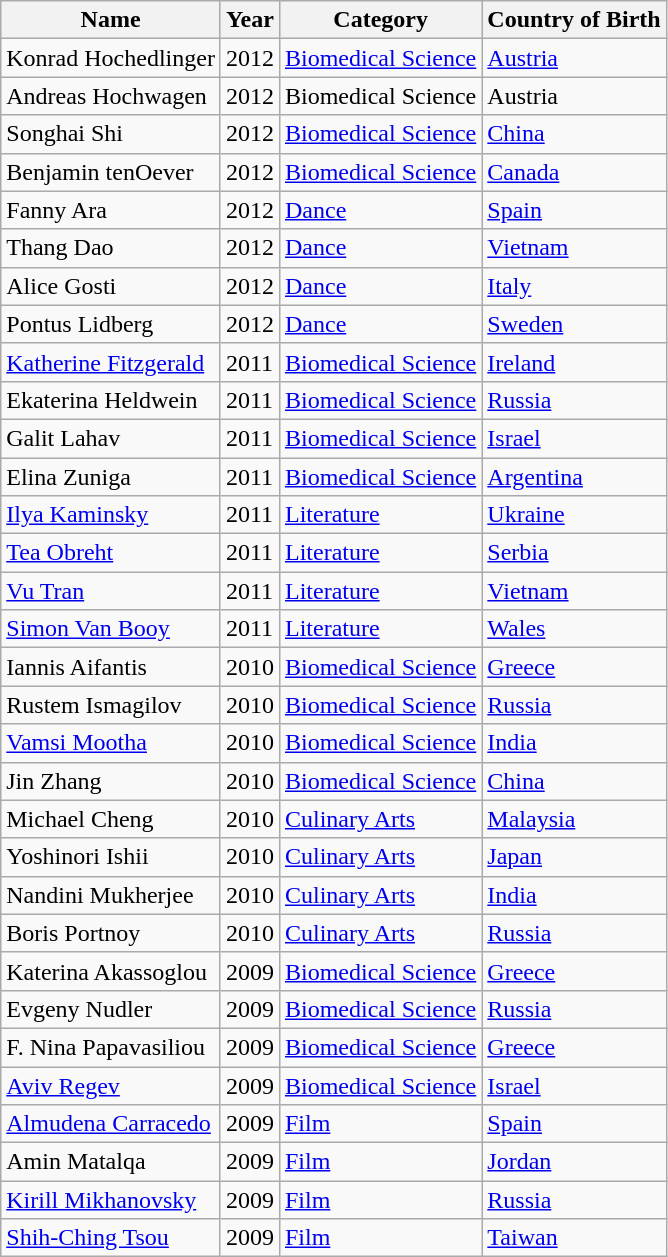<table class="wikitable">
<tr>
<th><strong>Name</strong></th>
<th><strong>Year</strong></th>
<th><strong>Category</strong></th>
<th><strong>Country of Birth</strong></th>
</tr>
<tr>
<td>Konrad Hochedlinger</td>
<td>2012</td>
<td><a href='#'>Biomedical Science</a></td>
<td><a href='#'>Austria</a></td>
</tr>
<tr>
<td>Andreas Hochwagen</td>
<td>2012</td>
<td>Biomedical Science</td>
<td>Austria</td>
</tr>
<tr>
<td>Songhai Shi</td>
<td>2012</td>
<td><a href='#'>Biomedical Science</a></td>
<td><a href='#'>China</a></td>
</tr>
<tr>
<td>Benjamin tenOever</td>
<td>2012</td>
<td><a href='#'>Biomedical Science</a></td>
<td><a href='#'>Canada</a></td>
</tr>
<tr>
<td>Fanny Ara</td>
<td>2012</td>
<td><a href='#'>Dance</a></td>
<td><a href='#'>Spain</a></td>
</tr>
<tr>
<td>Thang Dao</td>
<td>2012</td>
<td><a href='#'>Dance</a></td>
<td><a href='#'>Vietnam</a></td>
</tr>
<tr>
<td>Alice Gosti</td>
<td>2012</td>
<td><a href='#'>Dance</a></td>
<td><a href='#'>Italy</a></td>
</tr>
<tr>
<td>Pontus Lidberg</td>
<td>2012</td>
<td><a href='#'>Dance</a></td>
<td><a href='#'>Sweden</a></td>
</tr>
<tr>
<td><a href='#'>Katherine Fitzgerald</a></td>
<td>2011</td>
<td><a href='#'>Biomedical Science</a></td>
<td><a href='#'>Ireland</a></td>
</tr>
<tr>
<td>Ekaterina Heldwein</td>
<td>2011</td>
<td><a href='#'>Biomedical Science</a></td>
<td><a href='#'>Russia</a></td>
</tr>
<tr>
<td>Galit Lahav</td>
<td>2011</td>
<td><a href='#'>Biomedical Science</a></td>
<td><a href='#'>Israel</a></td>
</tr>
<tr>
<td>Elina Zuniga</td>
<td>2011</td>
<td><a href='#'>Biomedical Science</a></td>
<td><a href='#'>Argentina</a></td>
</tr>
<tr>
<td><a href='#'>Ilya Kaminsky</a></td>
<td>2011</td>
<td><a href='#'>Literature</a></td>
<td><a href='#'>Ukraine</a></td>
</tr>
<tr>
<td><a href='#'>Tea Obreht</a></td>
<td>2011</td>
<td><a href='#'>Literature</a></td>
<td><a href='#'>Serbia</a></td>
</tr>
<tr>
<td><a href='#'>Vu Tran</a></td>
<td>2011</td>
<td><a href='#'>Literature</a></td>
<td><a href='#'>Vietnam</a></td>
</tr>
<tr>
<td><a href='#'>Simon Van Booy</a></td>
<td>2011</td>
<td><a href='#'>Literature</a></td>
<td><a href='#'>Wales</a></td>
</tr>
<tr>
<td>Iannis Aifantis</td>
<td>2010</td>
<td><a href='#'>Biomedical Science</a></td>
<td><a href='#'>Greece</a></td>
</tr>
<tr>
<td>Rustem Ismagilov</td>
<td>2010</td>
<td><a href='#'>Biomedical Science</a></td>
<td><a href='#'>Russia</a></td>
</tr>
<tr>
<td><a href='#'>Vamsi Mootha</a></td>
<td>2010</td>
<td><a href='#'>Biomedical Science</a></td>
<td><a href='#'>India</a></td>
</tr>
<tr>
<td>Jin Zhang</td>
<td>2010</td>
<td><a href='#'>Biomedical Science</a></td>
<td><a href='#'>China</a></td>
</tr>
<tr>
<td>Michael Cheng</td>
<td>2010</td>
<td><a href='#'>Culinary Arts</a></td>
<td><a href='#'>Malaysia</a></td>
</tr>
<tr>
<td>Yoshinori Ishii</td>
<td>2010</td>
<td><a href='#'>Culinary Arts</a></td>
<td><a href='#'>Japan</a></td>
</tr>
<tr>
<td>Nandini Mukherjee</td>
<td>2010</td>
<td><a href='#'>Culinary Arts</a></td>
<td><a href='#'>India</a></td>
</tr>
<tr>
<td>Boris Portnoy</td>
<td>2010</td>
<td><a href='#'>Culinary Arts</a></td>
<td><a href='#'>Russia</a></td>
</tr>
<tr>
<td>Katerina Akassoglou</td>
<td>2009</td>
<td><a href='#'>Biomedical Science</a></td>
<td><a href='#'>Greece</a></td>
</tr>
<tr>
<td>Evgeny Nudler</td>
<td>2009</td>
<td><a href='#'>Biomedical Science</a></td>
<td><a href='#'>Russia</a></td>
</tr>
<tr>
<td>F. Nina Papavasiliou</td>
<td>2009</td>
<td><a href='#'>Biomedical Science</a></td>
<td><a href='#'>Greece</a></td>
</tr>
<tr>
<td><a href='#'>Aviv Regev</a></td>
<td>2009</td>
<td><a href='#'>Biomedical Science</a></td>
<td><a href='#'>Israel</a></td>
</tr>
<tr>
<td><a href='#'>Almudena Carracedo</a></td>
<td>2009</td>
<td><a href='#'>Film</a></td>
<td><a href='#'>Spain</a></td>
</tr>
<tr>
<td>Amin Matalqa</td>
<td>2009</td>
<td><a href='#'>Film</a></td>
<td><a href='#'>Jordan</a></td>
</tr>
<tr>
<td><a href='#'>Kirill Mikhanovsky</a></td>
<td>2009</td>
<td><a href='#'>Film</a></td>
<td><a href='#'>Russia</a></td>
</tr>
<tr>
<td><a href='#'>Shih-Ching Tsou</a></td>
<td>2009</td>
<td><a href='#'>Film</a></td>
<td><a href='#'>Taiwan</a></td>
</tr>
</table>
